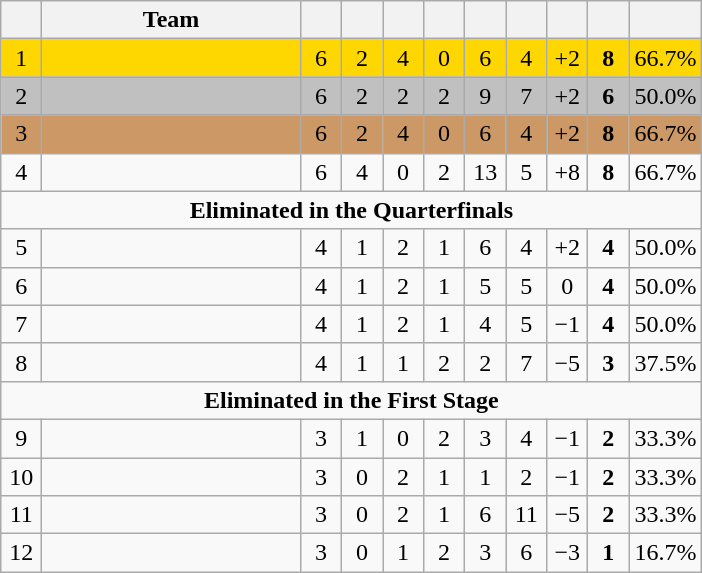<table class="wikitable" style="text-align:center">
<tr>
<th width=20></th>
<th width=165>Team</th>
<th width=20></th>
<th width=20></th>
<th width=20></th>
<th width=20></th>
<th width=20></th>
<th width=20></th>
<th width=20></th>
<th width=20></th>
<th width=20></th>
</tr>
<tr bgcolor=gold>
<td>1</td>
<td align=left></td>
<td>6</td>
<td>2</td>
<td>4</td>
<td>0</td>
<td>6</td>
<td>4</td>
<td>+2</td>
<td><strong>8</strong></td>
<td>66.7%</td>
</tr>
<tr bgcolor=silver>
<td>2</td>
<td align=left></td>
<td>6</td>
<td>2</td>
<td>2</td>
<td>2</td>
<td>9</td>
<td>7</td>
<td>+2</td>
<td><strong>6</strong></td>
<td>50.0%</td>
</tr>
<tr bgcolor=cc9966>
<td>3</td>
<td align=left></td>
<td>6</td>
<td>2</td>
<td>4</td>
<td>0</td>
<td>6</td>
<td>4</td>
<td>+2</td>
<td><strong>8</strong></td>
<td>66.7%</td>
</tr>
<tr>
<td>4</td>
<td align=left></td>
<td>6</td>
<td>4</td>
<td>0</td>
<td>2</td>
<td>13</td>
<td>5</td>
<td>+8</td>
<td><strong>8</strong></td>
<td>66.7%</td>
</tr>
<tr>
<td colspan=11><strong>Eliminated in the Quarterfinals</strong></td>
</tr>
<tr>
<td>5</td>
<td align=left></td>
<td>4</td>
<td>1</td>
<td>2</td>
<td>1</td>
<td>6</td>
<td>4</td>
<td>+2</td>
<td><strong>4</strong></td>
<td>50.0%</td>
</tr>
<tr>
<td>6</td>
<td align=left></td>
<td>4</td>
<td>1</td>
<td>2</td>
<td>1</td>
<td>5</td>
<td>5</td>
<td>0</td>
<td><strong>4</strong></td>
<td>50.0%</td>
</tr>
<tr>
<td>7</td>
<td align=left></td>
<td>4</td>
<td>1</td>
<td>2</td>
<td>1</td>
<td>4</td>
<td>5</td>
<td>−1</td>
<td><strong>4</strong></td>
<td>50.0%</td>
</tr>
<tr>
<td>8</td>
<td align=left></td>
<td>4</td>
<td>1</td>
<td>1</td>
<td>2</td>
<td>2</td>
<td>7</td>
<td>−5</td>
<td><strong>3</strong></td>
<td>37.5%</td>
</tr>
<tr>
<td colspan=11><strong>Eliminated in the First Stage</strong></td>
</tr>
<tr>
<td>9</td>
<td align=left></td>
<td>3</td>
<td>1</td>
<td>0</td>
<td>2</td>
<td>3</td>
<td>4</td>
<td>−1</td>
<td><strong>2</strong></td>
<td>33.3%</td>
</tr>
<tr>
<td>10</td>
<td align=left></td>
<td>3</td>
<td>0</td>
<td>2</td>
<td>1</td>
<td>1</td>
<td>2</td>
<td>−1</td>
<td><strong>2</strong></td>
<td>33.3%</td>
</tr>
<tr>
<td>11</td>
<td align=left></td>
<td>3</td>
<td>0</td>
<td>2</td>
<td>1</td>
<td>6</td>
<td>11</td>
<td>−5</td>
<td><strong>2</strong></td>
<td>33.3%</td>
</tr>
<tr>
<td>12</td>
<td align=left></td>
<td>3</td>
<td>0</td>
<td>1</td>
<td>2</td>
<td>3</td>
<td>6</td>
<td>−3</td>
<td><strong>1</strong></td>
<td>16.7%</td>
</tr>
</table>
